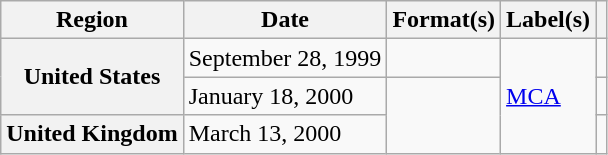<table class="wikitable plainrowheaders">
<tr>
<th scope="col">Region</th>
<th scope="col">Date</th>
<th scope="col">Format(s)</th>
<th scope="col">Label(s)</th>
<th scope="col"></th>
</tr>
<tr>
<th scope="row" rowspan="2">United States</th>
<td>September 28, 1999</td>
<td></td>
<td rowspan="3"><a href='#'>MCA</a></td>
<td></td>
</tr>
<tr>
<td>January 18, 2000</td>
<td rowspan="2"></td>
<td></td>
</tr>
<tr>
<th scope="row">United Kingdom</th>
<td>March 13, 2000</td>
<td></td>
</tr>
</table>
